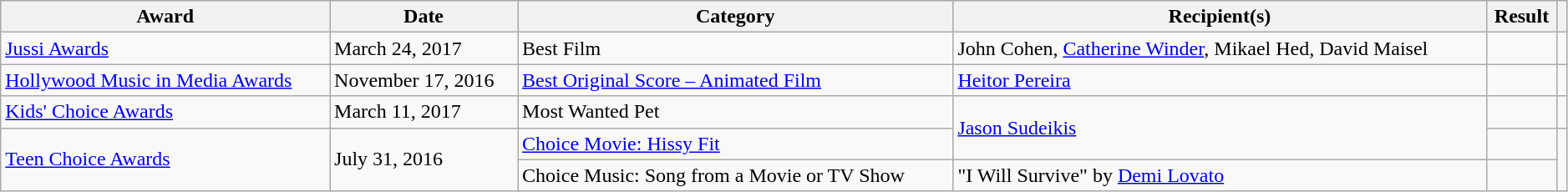<table class="wikitable sortable" style="width:99%;">
<tr style="background:#ccc; vertical-align:bottom;">
<th>Award</th>
<th>Date</th>
<th>Category</th>
<th>Recipient(s)</th>
<th>Result</th>
<th class="unsortable"></th>
</tr>
<tr>
<td><a href='#'>Jussi Awards</a></td>
<td>March 24, 2017</td>
<td>Best Film</td>
<td>John Cohen, <a href='#'>Catherine Winder</a>, Mikael Hed, David Maisel</td>
<td></td>
<td align="center"></td>
</tr>
<tr>
<td><a href='#'>Hollywood Music in Media Awards</a></td>
<td>November 17, 2016</td>
<td><a href='#'>Best Original Score – Animated Film</a></td>
<td><a href='#'>Heitor Pereira</a></td>
<td></td>
<td align="center"></td>
</tr>
<tr>
<td><a href='#'>Kids' Choice Awards</a></td>
<td>March 11, 2017</td>
<td>Most Wanted Pet</td>
<td rowspan="2"><a href='#'>Jason Sudeikis</a></td>
<td></td>
<td align="center"></td>
</tr>
<tr>
<td rowspan="2"><a href='#'>Teen Choice Awards</a></td>
<td rowspan="2">July 31, 2016</td>
<td><a href='#'>Choice Movie: Hissy Fit</a></td>
<td></td>
<td rowspan="2" align="center"></td>
</tr>
<tr>
<td>Choice Music: Song from a Movie or TV Show</td>
<td>"I Will Survive" by <a href='#'>Demi Lovato</a></td>
<td></td>
</tr>
</table>
